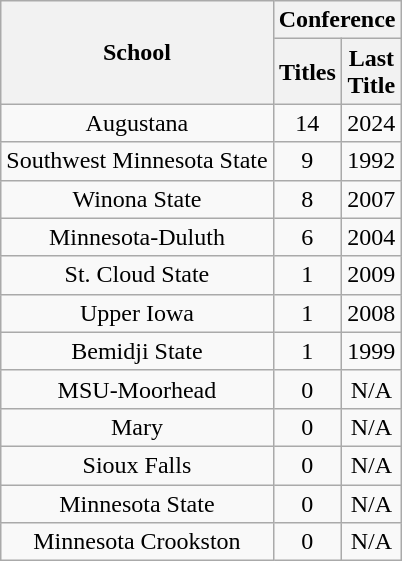<table class="wikitable sortable" style="text-align:center">
<tr>
<th rowspan=2>School</th>
<th colspan=2>Conference</th>
</tr>
<tr>
<th>Titles</th>
<th>Last<br>Title</th>
</tr>
<tr>
<td>Augustana</td>
<td>14</td>
<td>2024</td>
</tr>
<tr>
<td>Southwest Minnesota State</td>
<td>9</td>
<td>1992</td>
</tr>
<tr>
<td>Winona State</td>
<td>8</td>
<td>2007</td>
</tr>
<tr>
<td>Minnesota-Duluth</td>
<td>6</td>
<td>2004</td>
</tr>
<tr>
<td>St. Cloud State</td>
<td>1</td>
<td>2009</td>
</tr>
<tr>
<td>Upper Iowa</td>
<td>1</td>
<td>2008</td>
</tr>
<tr>
<td>Bemidji State</td>
<td>1</td>
<td>1999</td>
</tr>
<tr>
<td>MSU-Moorhead</td>
<td>0</td>
<td>N/A</td>
</tr>
<tr>
<td>Mary</td>
<td>0</td>
<td>N/A</td>
</tr>
<tr>
<td>Sioux Falls</td>
<td>0</td>
<td>N/A</td>
</tr>
<tr>
<td>Minnesota State</td>
<td>0</td>
<td>N/A</td>
</tr>
<tr>
<td>Minnesota Crookston</td>
<td>0</td>
<td>N/A</td>
</tr>
</table>
